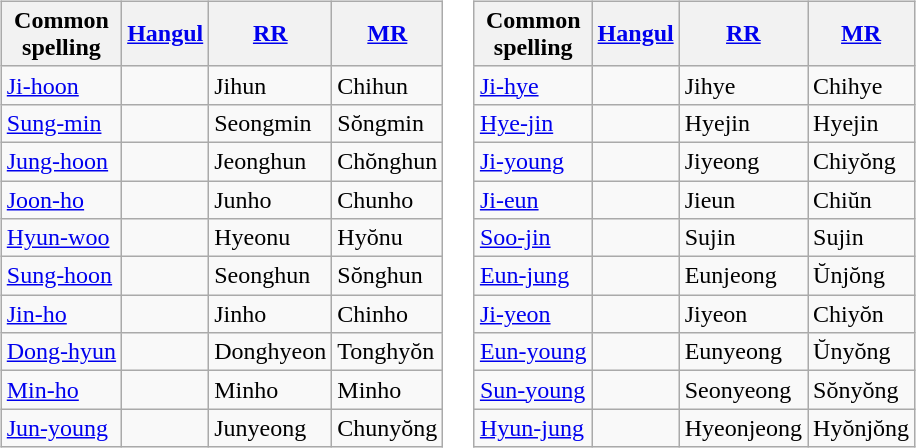<table>
<tr>
<td><br><table class="wikitable sortable">
<tr>
<th>Common<br>spelling</th>
<th><a href='#'>Hangul</a></th>
<th><a href='#'>RR</a></th>
<th><a href='#'>MR</a></th>
</tr>
<tr>
<td><a href='#'>Ji-hoon</a></td>
<td></td>
<td>Jihun</td>
<td>Chihun</td>
</tr>
<tr>
<td><a href='#'>Sung-min</a></td>
<td></td>
<td>Seongmin</td>
<td>Sŏngmin</td>
</tr>
<tr>
<td><a href='#'>Jung-hoon</a></td>
<td></td>
<td>Jeonghun</td>
<td>Chŏnghun</td>
</tr>
<tr>
<td><a href='#'>Joon-ho</a></td>
<td></td>
<td>Junho</td>
<td>Chunho</td>
</tr>
<tr>
<td><a href='#'>Hyun-woo</a></td>
<td></td>
<td>Hyeonu</td>
<td>Hyŏnu</td>
</tr>
<tr>
<td><a href='#'>Sung-hoon</a></td>
<td></td>
<td>Seonghun</td>
<td>Sŏnghun</td>
</tr>
<tr>
<td><a href='#'>Jin-ho</a></td>
<td></td>
<td>Jinho</td>
<td>Chinho</td>
</tr>
<tr>
<td><a href='#'>Dong-hyun</a></td>
<td></td>
<td>Donghyeon</td>
<td>Tonghyŏn</td>
</tr>
<tr>
<td><a href='#'>Min-ho</a></td>
<td></td>
<td>Minho</td>
<td>Minho</td>
</tr>
<tr>
<td><a href='#'>Jun-young</a></td>
<td></td>
<td>Junyeong</td>
<td>Chunyŏng</td>
</tr>
</table>
</td>
<td><br><table class="wikitable sortable">
<tr>
<th>Common<br>spelling</th>
<th><a href='#'>Hangul</a></th>
<th><a href='#'>RR</a></th>
<th><a href='#'>MR</a></th>
</tr>
<tr>
<td><a href='#'>Ji-hye</a></td>
<td></td>
<td>Jihye</td>
<td>Chihye</td>
</tr>
<tr>
<td><a href='#'>Hye-jin</a></td>
<td></td>
<td>Hyejin</td>
<td>Hyejin</td>
</tr>
<tr>
<td><a href='#'>Ji-young</a></td>
<td></td>
<td>Jiyeong</td>
<td>Chiyŏng</td>
</tr>
<tr>
<td><a href='#'>Ji-eun</a></td>
<td></td>
<td>Jieun</td>
<td>Chiŭn</td>
</tr>
<tr>
<td><a href='#'>Soo-jin</a></td>
<td></td>
<td>Sujin</td>
<td>Sujin</td>
</tr>
<tr>
<td><a href='#'>Eun-jung</a></td>
<td></td>
<td>Eunjeong</td>
<td>Ŭnjŏng</td>
</tr>
<tr>
<td><a href='#'>Ji-yeon</a></td>
<td></td>
<td>Jiyeon</td>
<td>Chiyŏn</td>
</tr>
<tr>
<td><a href='#'>Eun-young</a></td>
<td></td>
<td>Eunyeong</td>
<td>Ŭnyŏng</td>
</tr>
<tr>
<td><a href='#'>Sun-young</a></td>
<td></td>
<td>Seonyeong</td>
<td>Sŏnyŏng</td>
</tr>
<tr>
<td><a href='#'>Hyun-jung</a></td>
<td></td>
<td>Hyeonjeong</td>
<td>Hyŏnjŏng</td>
</tr>
</table>
</td>
</tr>
</table>
